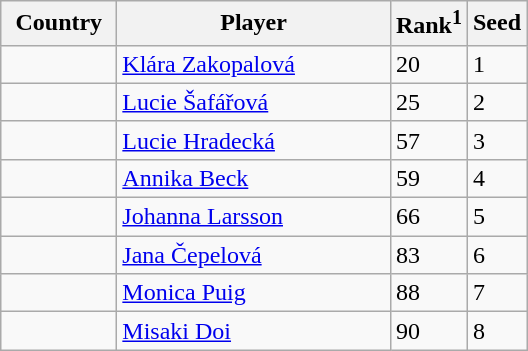<table class="sortable wikitable">
<tr>
<th width="70">Country</th>
<th width="175">Player</th>
<th>Rank<sup>1</sup></th>
<th>Seed</th>
</tr>
<tr>
<td></td>
<td><a href='#'>Klára Zakopalová</a></td>
<td>20</td>
<td>1</td>
</tr>
<tr>
<td></td>
<td><a href='#'>Lucie Šafářová</a></td>
<td>25</td>
<td>2</td>
</tr>
<tr>
<td></td>
<td><a href='#'>Lucie Hradecká</a></td>
<td>57</td>
<td>3</td>
</tr>
<tr>
<td></td>
<td><a href='#'>Annika Beck</a></td>
<td>59</td>
<td>4</td>
</tr>
<tr>
<td></td>
<td><a href='#'>Johanna Larsson</a></td>
<td>66</td>
<td>5</td>
</tr>
<tr>
<td></td>
<td><a href='#'>Jana Čepelová</a></td>
<td>83</td>
<td>6</td>
</tr>
<tr>
<td></td>
<td><a href='#'>Monica Puig</a></td>
<td>88</td>
<td>7</td>
</tr>
<tr>
<td></td>
<td><a href='#'>Misaki Doi</a></td>
<td>90</td>
<td>8</td>
</tr>
</table>
